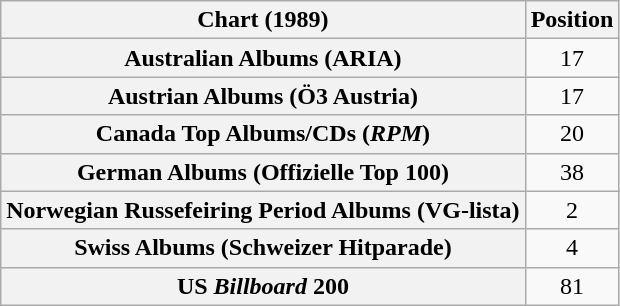<table class="wikitable sortable plainrowheaders" style="text-align:center">
<tr>
<th scope="col">Chart (1989)</th>
<th scope="col">Position</th>
</tr>
<tr>
<th scope="row">Australian Albums (ARIA)</th>
<td>17</td>
</tr>
<tr>
<th scope="row">Austrian Albums (Ö3 Austria)</th>
<td>17</td>
</tr>
<tr>
<th scope="row">Canada Top Albums/CDs (<em>RPM</em>)</th>
<td>20</td>
</tr>
<tr>
<th scope="row">German Albums (Offizielle Top 100)</th>
<td>38</td>
</tr>
<tr>
<th scope="row">Norwegian Russefeiring Period Albums (VG-lista)</th>
<td>2</td>
</tr>
<tr>
<th scope="row">Swiss Albums (Schweizer Hitparade)</th>
<td>4</td>
</tr>
<tr>
<th scope="row">US <em>Billboard</em> 200</th>
<td>81</td>
</tr>
</table>
